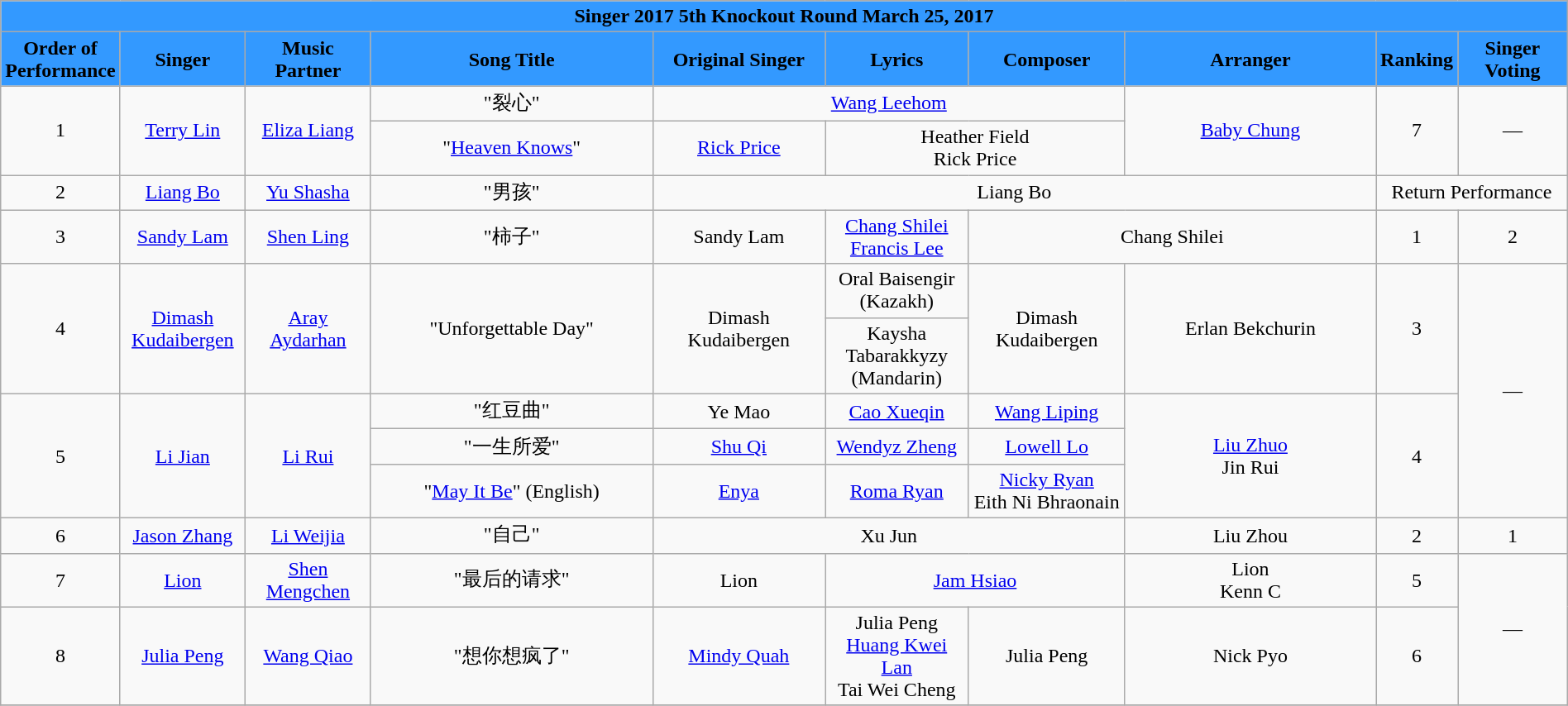<table class="wikitable sortable mw-collapsible" width="100%" style="text-align:center">
<tr align=center style="background:#3399FF">
<td colspan="10"><div><strong>Singer 2017 5th Knockout Round March 25, 2017</strong></div></td>
</tr>
<tr align=center style="background:#3399FF">
<td style="width:7%"><strong>Order of Performance</strong></td>
<td style="width:8%"><strong>Singer</strong></td>
<td style="width:8%"><strong>Music Partner</strong></td>
<td style="width:18%"><strong>Song Title</strong></td>
<td style="width:11%"><strong>Original Singer</strong></td>
<td style=width:10%"><strong>Lyrics</strong></td>
<td style="width:10%"><strong>Composer</strong></td>
<td style="width:16%"><strong>Arranger</strong></td>
<td style="width:5%"><strong>Ranking</strong></td>
<td style="width:7%"><strong>Singer Voting</strong></td>
</tr>
<tr>
<td rowspan=2>1</td>
<td rowspan=2><a href='#'>Terry Lin</a></td>
<td rowspan=2><a href='#'>Eliza Liang</a></td>
<td>"裂心"</td>
<td colspan=3><a href='#'>Wang Leehom</a></td>
<td rowspan=2><a href='#'>Baby Chung</a></td>
<td rowspan=2>7</td>
<td rowspan=2>—</td>
</tr>
<tr>
<td>"<a href='#'>Heaven Knows</a>"</td>
<td><a href='#'>Rick Price</a></td>
<td colspan=2>Heather Field <br> Rick Price</td>
</tr>
<tr>
<td>2</td>
<td><a href='#'>Liang Bo</a></td>
<td><a href='#'>Yu Shasha</a></td>
<td>"男孩"</td>
<td colspan=4>Liang Bo</td>
<td colspan=2>Return Performance</td>
</tr>
<tr>
<td>3</td>
<td><a href='#'>Sandy Lam</a></td>
<td><a href='#'>Shen Ling</a></td>
<td>"柿子"</td>
<td>Sandy Lam</td>
<td><a href='#'>Chang Shilei</a> <br> <a href='#'>Francis Lee</a></td>
<td colspan="2">Chang Shilei</td>
<td>1</td>
<td>2</td>
</tr>
<tr>
<td rowspan=2>4</td>
<td rowspan=2><a href='#'>Dimash Kudaibergen</a></td>
<td rowspan=2><a href='#'>Aray Aydarhan</a></td>
<td rowspan=2>"Unforgettable Day"</td>
<td rowspan=2>Dimash Kudaibergen</td>
<td>Oral Baisengir (Kazakh)</td>
<td rowspan=2>Dimash Kudaibergen</td>
<td rowspan=2>Erlan Bekchurin</td>
<td rowspan=2>3</td>
<td rowspan=5>—</td>
</tr>
<tr>
<td>Kaysha Tabarakkyzy (Mandarin)</td>
</tr>
<tr>
<td rowspan=3>5</td>
<td rowspan=3><a href='#'>Li Jian</a></td>
<td rowspan="3"><a href='#'>Li Rui</a></td>
<td>"红豆曲"</td>
<td>Ye Mao</td>
<td><a href='#'>Cao Xueqin</a></td>
<td><a href='#'>Wang Liping</a></td>
<td rowspan="3"><a href='#'>Liu Zhuo</a> <br> Jin Rui</td>
<td rowspan="3">4</td>
</tr>
<tr>
<td>"一生所爱"</td>
<td><a href='#'>Shu Qi</a></td>
<td><a href='#'>Wendyz Zheng</a></td>
<td><a href='#'>Lowell Lo</a></td>
</tr>
<tr>
<td>"<a href='#'>May It Be</a>" (English)</td>
<td><a href='#'>Enya</a></td>
<td><a href='#'>Roma Ryan</a></td>
<td><a href='#'>Nicky Ryan</a> <br> Eith Ni Bhraonain</td>
</tr>
<tr>
<td>6</td>
<td><a href='#'>Jason Zhang</a></td>
<td><a href='#'>Li Weijia</a></td>
<td>"自己"</td>
<td colspan="3">Xu Jun</td>
<td>Liu Zhou</td>
<td>2</td>
<td>1</td>
</tr>
<tr>
<td>7</td>
<td><a href='#'>Lion</a></td>
<td><a href='#'>Shen Mengchen</a></td>
<td>"最后的请求"</td>
<td>Lion</td>
<td colspan="2"><a href='#'>Jam Hsiao</a></td>
<td>Lion <br> Kenn C</td>
<td>5</td>
<td rowspan="2">—</td>
</tr>
<tr>
<td>8</td>
<td><a href='#'>Julia Peng</a></td>
<td><a href='#'>Wang Qiao</a></td>
<td>"想你想疯了"</td>
<td><a href='#'>Mindy Quah</a></td>
<td>Julia Peng<br><a href='#'>Huang Kwei Lan</a><br>Tai Wei Cheng</td>
<td>Julia Peng</td>
<td>Nick Pyo</td>
<td>6</td>
</tr>
<tr>
</tr>
</table>
